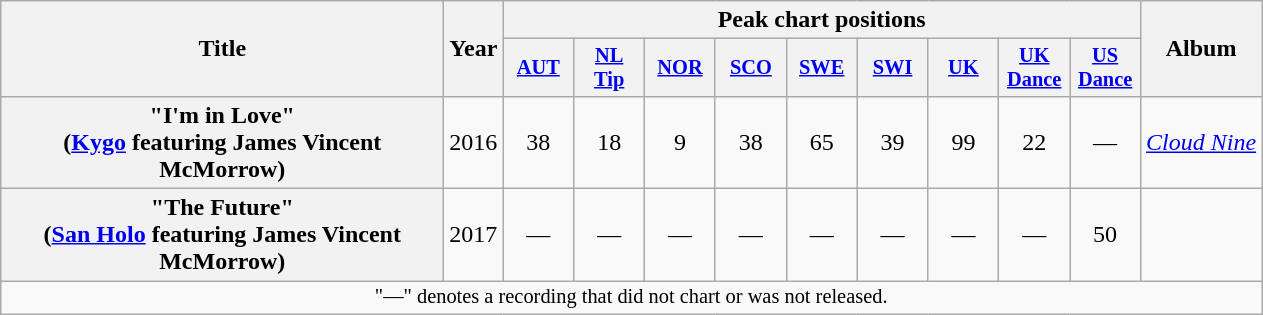<table class="wikitable plainrowheaders" style="text-align:center;">
<tr>
<th scope="col" rowspan="2" style="width:18em;">Title</th>
<th scope="col" rowspan="2" style="width:1em;">Year</th>
<th scope="col" colspan="9">Peak chart positions</th>
<th scope="col" rowspan="2">Album</th>
</tr>
<tr>
<th scope="col" style="width:3em;font-size:85%;"><a href='#'>AUT</a><br></th>
<th scope="col" style="width:3em;font-size:85%;"><a href='#'>NL<br>Tip</a><br></th>
<th scope="col" style="width:3em;font-size:85%;"><a href='#'>NOR</a><br></th>
<th scope="col" style="width:3em;font-size:85%;"><a href='#'>SCO</a><br></th>
<th scope="col" style="width:3em;font-size:85%;"><a href='#'>SWE</a><br></th>
<th scope="col" style="width:3em;font-size:85%;"><a href='#'>SWI</a><br></th>
<th scope="col" style="width:3em;font-size:85%;"><a href='#'>UK</a><br></th>
<th scope="col" style="width:3em;font-size:85%;"><a href='#'>UK<br>Dance</a><br></th>
<th scope="col" style="width:3em;font-size:85%;"><a href='#'>US<br>Dance</a><br></th>
</tr>
<tr>
<th scope="row">"I'm in Love"<br><span>(<a href='#'>Kygo</a> featuring James Vincent McMorrow)</span></th>
<td>2016</td>
<td>38</td>
<td>18</td>
<td>9</td>
<td>38</td>
<td>65</td>
<td>39</td>
<td>99</td>
<td>22</td>
<td>—</td>
<td><em><a href='#'>Cloud Nine</a></em></td>
</tr>
<tr>
<th scope="row">"The Future"<br><span>(<a href='#'>San Holo</a> featuring James Vincent McMorrow)</span></th>
<td>2017</td>
<td>—</td>
<td>—</td>
<td>—</td>
<td>—</td>
<td>—</td>
<td>—</td>
<td>—</td>
<td>—</td>
<td>50</td>
<td></td>
</tr>
<tr>
<td colspan="20" style="text-align:center; font-size:85%;">"—" denotes a recording that did not chart or was not released.</td>
</tr>
</table>
